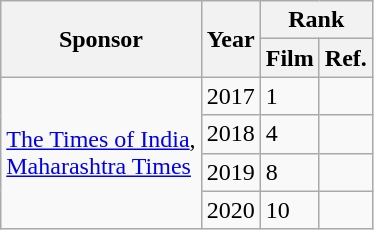<table class="wikitable">
<tr>
<th rowspan="2">Sponsor</th>
<th rowspan="2">Year</th>
<th colspan="2">Rank</th>
</tr>
<tr>
<th>Film</th>
<th>Ref.</th>
</tr>
<tr>
<td rowspan="5"><a href='#'>The Times of India</a>,<br><a href='#'>Maharashtra Times</a></td>
<td>2017</td>
<td>1</td>
<td></td>
</tr>
<tr>
<td>2018</td>
<td>4</td>
<td></td>
</tr>
<tr>
<td>2019</td>
<td>8</td>
<td></td>
</tr>
<tr>
<td>2020</td>
<td>10</td>
<td></td>
</tr>
</table>
